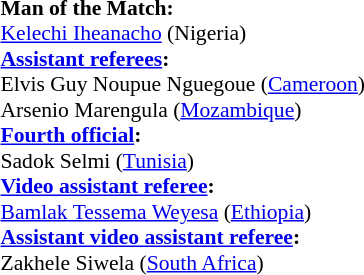<table style="width:100%; font-size:90%;">
<tr>
<td><br><strong>Man of the Match:</strong>
<br><a href='#'>Kelechi Iheanacho</a> (Nigeria)<br><strong><a href='#'>Assistant referees</a>:</strong>
<br>Elvis Guy Noupue Nguegoue (<a href='#'>Cameroon</a>)
<br>Arsenio Marengula (<a href='#'>Mozambique</a>)
<br><strong><a href='#'>Fourth official</a>:</strong>
<br>Sadok Selmi (<a href='#'>Tunisia</a>)
<br><strong><a href='#'>Video assistant referee</a>:</strong>
<br><a href='#'>Bamlak Tessema Weyesa</a> (<a href='#'>Ethiopia</a>)
<br><strong><a href='#'>Assistant video assistant referee</a>:</strong>
<br>Zakhele Siwela (<a href='#'>South Africa</a>)</td>
</tr>
</table>
